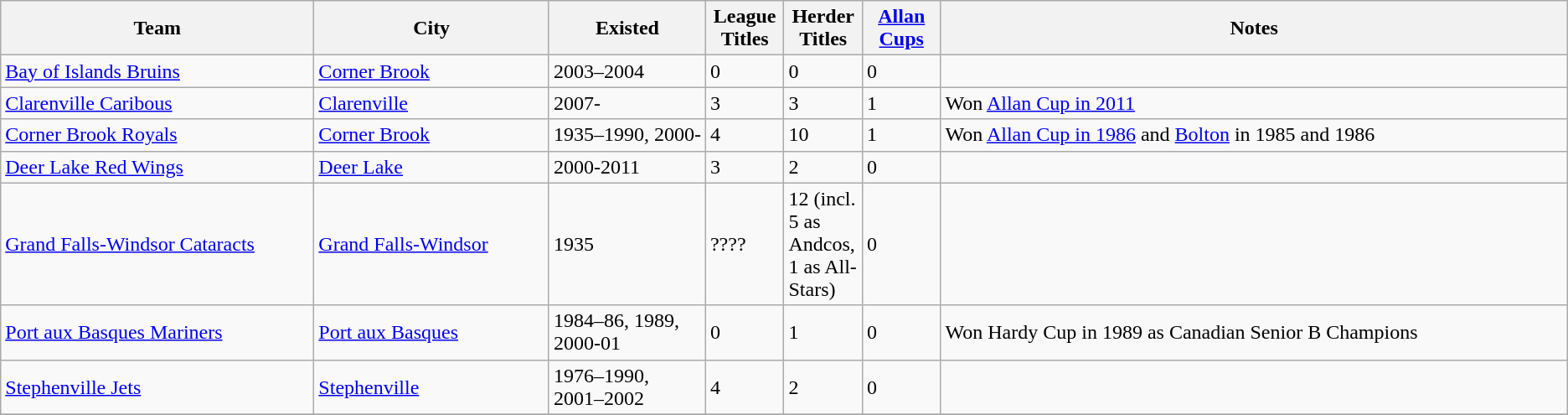<table class="wikitable">
<tr>
<th bgcolor="#DDDDFF" width="20%">Team</th>
<th bgcolor="#DDDDFF" width="15%">City</th>
<th bgcolor="#DDDDFF" width="10%">Existed</th>
<th bgcolor="#DDDDFF" width="5%">League Titles</th>
<th bgcolor="#DDDDFF" width="5%">Herder Titles</th>
<th bgcolor="#DDDDFF" width="5%"><a href='#'>Allan Cups</a></th>
<th bgcolor="#DDDDFF" width="45%">Notes</th>
</tr>
<tr>
<td><a href='#'>Bay of Islands Bruins</a></td>
<td><a href='#'>Corner Brook</a></td>
<td>2003–2004</td>
<td>0</td>
<td>0</td>
<td>0</td>
<td></td>
</tr>
<tr>
<td><a href='#'>Clarenville Caribous</a></td>
<td><a href='#'>Clarenville</a></td>
<td>2007-</td>
<td>3</td>
<td>3</td>
<td>1</td>
<td>Won <a href='#'>Allan Cup in 2011</a></td>
</tr>
<tr>
<td><a href='#'>Corner Brook Royals</a></td>
<td><a href='#'>Corner Brook</a></td>
<td>1935–1990, 2000-</td>
<td>4</td>
<td>10</td>
<td>1</td>
<td>Won <a href='#'>Allan Cup in 1986</a> and <a href='#'>Bolton</a> in 1985 and 1986</td>
</tr>
<tr>
<td><a href='#'>Deer Lake Red Wings</a></td>
<td><a href='#'>Deer Lake</a></td>
<td>2000-2011</td>
<td>3</td>
<td>2</td>
<td>0</td>
<td></td>
</tr>
<tr>
<td><a href='#'>Grand Falls-Windsor Cataracts</a></td>
<td><a href='#'>Grand Falls-Windsor</a></td>
<td>1935</td>
<td>????</td>
<td>12 (incl. 5 as Andcos, 1 as All-Stars)</td>
<td>0</td>
<td></td>
</tr>
<tr>
<td><a href='#'>Port aux Basques Mariners</a></td>
<td><a href='#'>Port aux Basques</a></td>
<td>1984–86, 1989, 2000-01</td>
<td>0</td>
<td>1</td>
<td>0</td>
<td>Won Hardy Cup in 1989 as Canadian Senior B Champions</td>
</tr>
<tr>
<td><a href='#'>Stephenville Jets</a></td>
<td><a href='#'>Stephenville</a></td>
<td>1976–1990, 2001–2002</td>
<td>4</td>
<td>2</td>
<td>0</td>
<td></td>
</tr>
<tr>
</tr>
</table>
